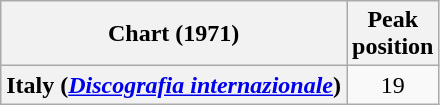<table class="wikitable plainrowheaders" style="text-align:center">
<tr>
<th scope="col">Chart (1971)</th>
<th scope="col">Peak<br>position</th>
</tr>
<tr>
<th scope="row">Italy (<em><a href='#'>Discografia internazionale</a></em>)</th>
<td>19</td>
</tr>
</table>
